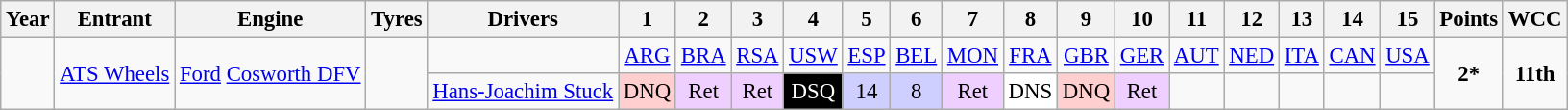<table class="wikitable" style="text-align:center; font-size:95%">
<tr>
<th>Year</th>
<th>Entrant</th>
<th>Engine</th>
<th>Tyres</th>
<th>Drivers</th>
<th>1</th>
<th>2</th>
<th>3</th>
<th>4</th>
<th>5</th>
<th>6</th>
<th>7</th>
<th>8</th>
<th>9</th>
<th>10</th>
<th>11</th>
<th>12</th>
<th>13</th>
<th>14</th>
<th>15</th>
<th>Points</th>
<th>WCC</th>
</tr>
<tr>
<td rowspan="2"></td>
<td rowspan="2"><a href='#'>ATS Wheels</a></td>
<td rowspan="2"><a href='#'>Ford</a> <a href='#'>Cosworth DFV</a></td>
<td rowspan="2"></td>
<td></td>
<td><a href='#'>ARG</a></td>
<td><a href='#'>BRA</a></td>
<td><a href='#'>RSA</a></td>
<td><a href='#'>USW</a></td>
<td><a href='#'>ESP</a></td>
<td><a href='#'>BEL</a></td>
<td><a href='#'>MON</a></td>
<td><a href='#'>FRA</a></td>
<td><a href='#'>GBR</a></td>
<td><a href='#'>GER</a></td>
<td><a href='#'>AUT</a></td>
<td><a href='#'>NED</a></td>
<td><a href='#'>ITA</a></td>
<td><a href='#'>CAN</a></td>
<td><a href='#'>USA</a></td>
<td rowspan="2"><strong>2*</strong></td>
<td rowspan="2"><strong>11th</strong></td>
</tr>
<tr>
<td align="left"> <a href='#'>Hans-Joachim Stuck</a></td>
<td style="background:#FFCFCF;">DNQ</td>
<td style="background:#EFCFFF;">Ret</td>
<td style="background:#EFCFFF;">Ret</td>
<td style="background:#000000; color:white">DSQ</td>
<td style="background:#cfcfff;">14</td>
<td style="background:#cfcfff;">8</td>
<td style="background:#EFCFFF;">Ret</td>
<td style="background:#FFFFFF;">DNS</td>
<td style="background:#FFCFCF;">DNQ</td>
<td style="background:#EFCFFF;">Ret</td>
<td></td>
<td></td>
<td></td>
<td></td>
<td></td>
</tr>
</table>
